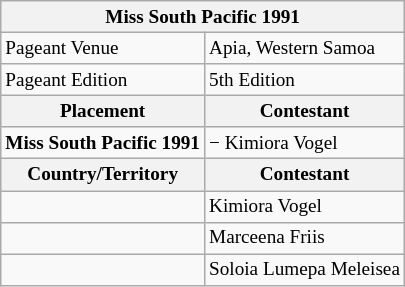<table class="wikitable sortable" style="font-size: 80%;">
<tr>
<th colspan="2"><strong>Miss South Pacific 1991</strong></th>
</tr>
<tr>
<td>Pageant Venue</td>
<td>Apia, Western Samoa</td>
</tr>
<tr>
<td>Pageant Edition</td>
<td>5th Edition</td>
</tr>
<tr>
<th>Placement</th>
<th>Contestant</th>
</tr>
<tr>
<td><strong>Miss South Pacific 1991</strong></td>
<td> − Kimiora Vogel</td>
</tr>
<tr>
<th><strong>Country/Territory</strong></th>
<th>Contestant</th>
</tr>
<tr>
<td></td>
<td>Kimiora Vogel</td>
</tr>
<tr>
<td></td>
<td>Marceena Friis</td>
</tr>
<tr>
<td></td>
<td>Soloia Lumepa Meleisea</td>
</tr>
</table>
